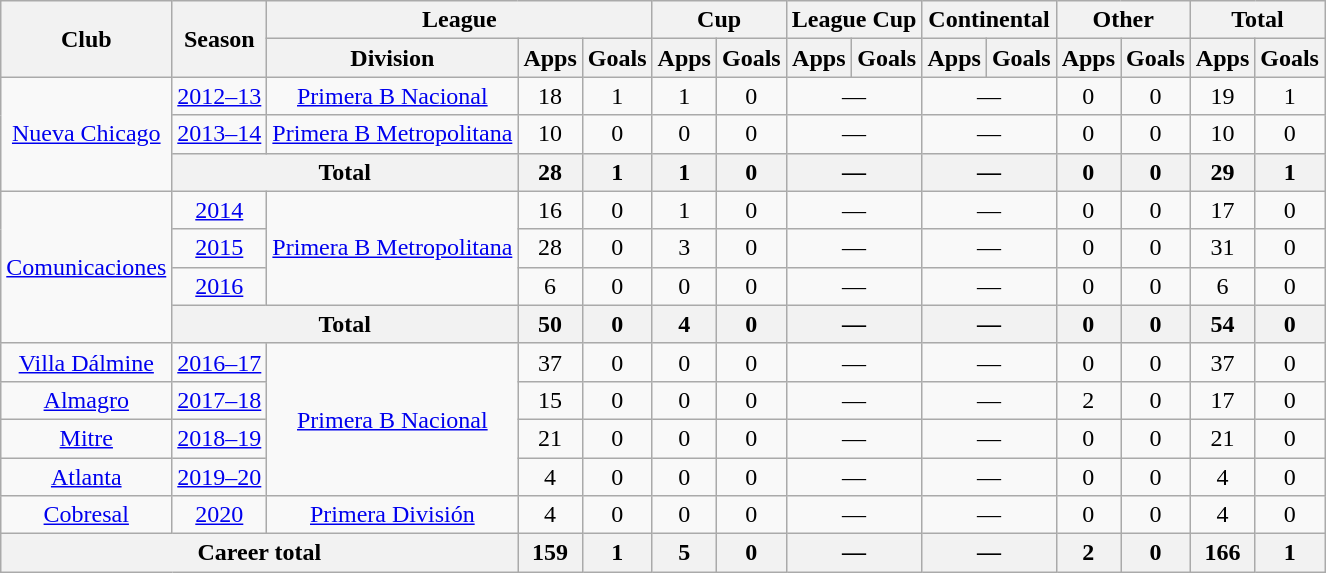<table class="wikitable" style="text-align:center">
<tr>
<th rowspan="2">Club</th>
<th rowspan="2">Season</th>
<th colspan="3">League</th>
<th colspan="2">Cup</th>
<th colspan="2">League Cup</th>
<th colspan="2">Continental</th>
<th colspan="2">Other</th>
<th colspan="2">Total</th>
</tr>
<tr>
<th>Division</th>
<th>Apps</th>
<th>Goals</th>
<th>Apps</th>
<th>Goals</th>
<th>Apps</th>
<th>Goals</th>
<th>Apps</th>
<th>Goals</th>
<th>Apps</th>
<th>Goals</th>
<th>Apps</th>
<th>Goals</th>
</tr>
<tr>
<td rowspan="3"><a href='#'>Nueva Chicago</a></td>
<td><a href='#'>2012–13</a></td>
<td rowspan="1"><a href='#'>Primera B Nacional</a></td>
<td>18</td>
<td>1</td>
<td>1</td>
<td>0</td>
<td colspan="2">—</td>
<td colspan="2">—</td>
<td>0</td>
<td>0</td>
<td>19</td>
<td>1</td>
</tr>
<tr>
<td><a href='#'>2013–14</a></td>
<td rowspan="1"><a href='#'>Primera B Metropolitana</a></td>
<td>10</td>
<td>0</td>
<td>0</td>
<td>0</td>
<td colspan="2">—</td>
<td colspan="2">—</td>
<td>0</td>
<td>0</td>
<td>10</td>
<td>0</td>
</tr>
<tr>
<th colspan="2">Total</th>
<th>28</th>
<th>1</th>
<th>1</th>
<th>0</th>
<th colspan="2">—</th>
<th colspan="2">—</th>
<th>0</th>
<th>0</th>
<th>29</th>
<th>1</th>
</tr>
<tr>
<td rowspan="4"><a href='#'>Comunicaciones</a></td>
<td><a href='#'>2014</a></td>
<td rowspan="3"><a href='#'>Primera B Metropolitana</a></td>
<td>16</td>
<td>0</td>
<td>1</td>
<td>0</td>
<td colspan="2">—</td>
<td colspan="2">—</td>
<td>0</td>
<td>0</td>
<td>17</td>
<td>0</td>
</tr>
<tr>
<td><a href='#'>2015</a></td>
<td>28</td>
<td>0</td>
<td>3</td>
<td>0</td>
<td colspan="2">—</td>
<td colspan="2">—</td>
<td>0</td>
<td>0</td>
<td>31</td>
<td>0</td>
</tr>
<tr>
<td><a href='#'>2016</a></td>
<td>6</td>
<td>0</td>
<td>0</td>
<td>0</td>
<td colspan="2">—</td>
<td colspan="2">—</td>
<td>0</td>
<td>0</td>
<td>6</td>
<td>0</td>
</tr>
<tr>
<th colspan="2">Total</th>
<th>50</th>
<th>0</th>
<th>4</th>
<th>0</th>
<th colspan="2">—</th>
<th colspan="2">—</th>
<th>0</th>
<th>0</th>
<th>54</th>
<th>0</th>
</tr>
<tr>
<td rowspan="1"><a href='#'>Villa Dálmine</a></td>
<td><a href='#'>2016–17</a></td>
<td rowspan="4"><a href='#'>Primera B Nacional</a></td>
<td>37</td>
<td>0</td>
<td>0</td>
<td>0</td>
<td colspan="2">—</td>
<td colspan="2">—</td>
<td>0</td>
<td>0</td>
<td>37</td>
<td>0</td>
</tr>
<tr>
<td rowspan="1"><a href='#'>Almagro</a></td>
<td><a href='#'>2017–18</a></td>
<td>15</td>
<td>0</td>
<td>0</td>
<td>0</td>
<td colspan="2">—</td>
<td colspan="2">—</td>
<td>2</td>
<td>0</td>
<td>17</td>
<td>0</td>
</tr>
<tr>
<td rowspan="1"><a href='#'>Mitre</a></td>
<td><a href='#'>2018–19</a></td>
<td>21</td>
<td>0</td>
<td>0</td>
<td>0</td>
<td colspan="2">—</td>
<td colspan="2">—</td>
<td>0</td>
<td>0</td>
<td>21</td>
<td>0</td>
</tr>
<tr>
<td rowspan="1"><a href='#'>Atlanta</a></td>
<td><a href='#'>2019–20</a></td>
<td>4</td>
<td>0</td>
<td>0</td>
<td>0</td>
<td colspan="2">—</td>
<td colspan="2">—</td>
<td>0</td>
<td>0</td>
<td>4</td>
<td>0</td>
</tr>
<tr>
<td rowspan="1"><a href='#'>Cobresal</a></td>
<td><a href='#'>2020</a></td>
<td rowspan="1"><a href='#'>Primera División</a></td>
<td>4</td>
<td>0</td>
<td>0</td>
<td>0</td>
<td colspan="2">—</td>
<td colspan="2">—</td>
<td>0</td>
<td>0</td>
<td>4</td>
<td>0</td>
</tr>
<tr>
<th colspan="3">Career total</th>
<th>159</th>
<th>1</th>
<th>5</th>
<th>0</th>
<th colspan="2">—</th>
<th colspan="2">—</th>
<th>2</th>
<th>0</th>
<th>166</th>
<th>1</th>
</tr>
</table>
